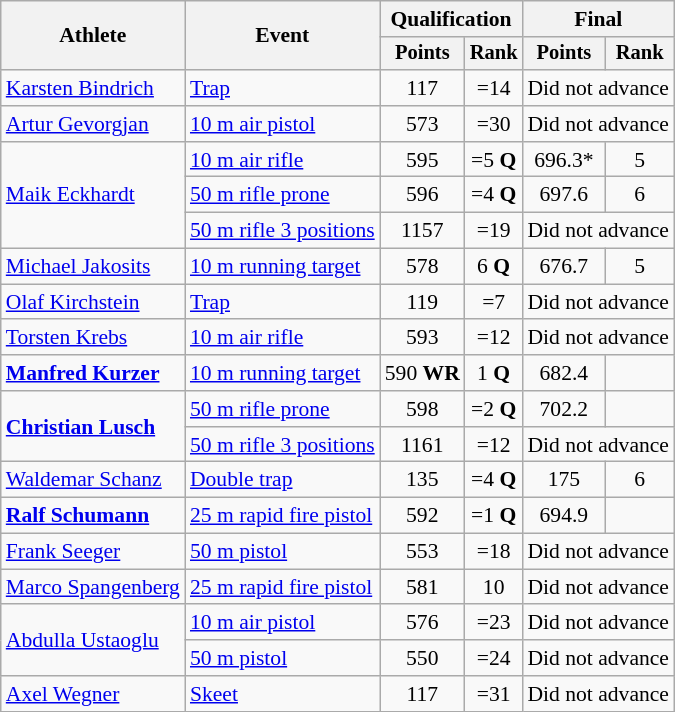<table class="wikitable" style="font-size:90%">
<tr>
<th rowspan="2">Athlete</th>
<th rowspan="2">Event</th>
<th colspan=2>Qualification</th>
<th colspan=2>Final</th>
</tr>
<tr style="font-size:95%">
<th>Points</th>
<th>Rank</th>
<th>Points</th>
<th>Rank</th>
</tr>
<tr align=center>
<td align=left><a href='#'>Karsten Bindrich</a></td>
<td align=left><a href='#'>Trap</a></td>
<td>117</td>
<td>=14</td>
<td colspan=2>Did not advance</td>
</tr>
<tr align=center>
<td align=left><a href='#'>Artur Gevorgjan</a></td>
<td align=left><a href='#'>10 m air pistol</a></td>
<td>573</td>
<td>=30</td>
<td colspan=2>Did not advance</td>
</tr>
<tr align=center>
<td align=left rowspan=3><a href='#'>Maik Eckhardt</a></td>
<td align=left><a href='#'>10 m air rifle</a></td>
<td>595</td>
<td>=5 <strong>Q</strong></td>
<td>696.3*</td>
<td>5</td>
</tr>
<tr align=center>
<td align=left><a href='#'>50 m rifle prone</a></td>
<td>596</td>
<td>=4 <strong>Q</strong></td>
<td>697.6</td>
<td>6</td>
</tr>
<tr align=center>
<td align=left><a href='#'>50 m rifle 3 positions</a></td>
<td>1157</td>
<td>=19</td>
<td colspan=2>Did not advance</td>
</tr>
<tr align=center>
<td align=left><a href='#'>Michael Jakosits</a></td>
<td align=left><a href='#'>10 m running target</a></td>
<td>578</td>
<td>6 <strong>Q</strong></td>
<td>676.7</td>
<td>5</td>
</tr>
<tr align=center>
<td align=left><a href='#'>Olaf Kirchstein</a></td>
<td align=left><a href='#'>Trap</a></td>
<td>119</td>
<td>=7</td>
<td colspan=2>Did not advance</td>
</tr>
<tr align=center>
<td align=left><a href='#'>Torsten Krebs</a></td>
<td align=left><a href='#'>10 m air rifle</a></td>
<td>593</td>
<td>=12</td>
<td colspan=2>Did not advance</td>
</tr>
<tr align=center>
<td align=left><strong><a href='#'>Manfred Kurzer</a></strong></td>
<td align=left><a href='#'>10 m running target</a></td>
<td>590 <strong>WR</strong></td>
<td>1 <strong>Q</strong></td>
<td>682.4</td>
<td></td>
</tr>
<tr align=center>
<td align=left rowspan=2><strong><a href='#'>Christian Lusch</a></strong></td>
<td align=left><a href='#'>50 m rifle prone</a></td>
<td>598</td>
<td>=2 <strong>Q</strong></td>
<td>702.2</td>
<td></td>
</tr>
<tr align=center>
<td align=left><a href='#'>50 m rifle 3 positions</a></td>
<td>1161</td>
<td>=12</td>
<td colspan=2>Did not advance</td>
</tr>
<tr align=center>
<td align=left><a href='#'>Waldemar Schanz</a></td>
<td align=left><a href='#'>Double trap</a></td>
<td>135</td>
<td>=4 <strong>Q</strong></td>
<td>175</td>
<td>6</td>
</tr>
<tr align=center>
<td align=left><strong><a href='#'>Ralf Schumann</a></strong></td>
<td align=left><a href='#'>25 m rapid fire pistol</a></td>
<td>592</td>
<td>=1 <strong>Q</strong></td>
<td>694.9</td>
<td></td>
</tr>
<tr align=center>
<td align=left><a href='#'>Frank Seeger</a></td>
<td align=left><a href='#'>50 m pistol</a></td>
<td>553</td>
<td>=18</td>
<td colspan=2>Did not advance</td>
</tr>
<tr align=center>
<td align=left><a href='#'>Marco Spangenberg</a></td>
<td align=left><a href='#'>25 m rapid fire pistol</a></td>
<td>581</td>
<td>10</td>
<td colspan=2>Did not advance</td>
</tr>
<tr align=center>
<td align=left rowspan=2><a href='#'>Abdulla Ustaoglu</a></td>
<td align=left><a href='#'>10 m air pistol</a></td>
<td>576</td>
<td>=23</td>
<td colspan=2>Did not advance</td>
</tr>
<tr align=center>
<td align=left><a href='#'>50 m pistol</a></td>
<td>550</td>
<td>=24</td>
<td colspan=2>Did not advance</td>
</tr>
<tr align=center>
<td align=left><a href='#'>Axel Wegner</a></td>
<td align=left><a href='#'>Skeet</a></td>
<td>117</td>
<td>=31</td>
<td colspan=2>Did not advance</td>
</tr>
</table>
